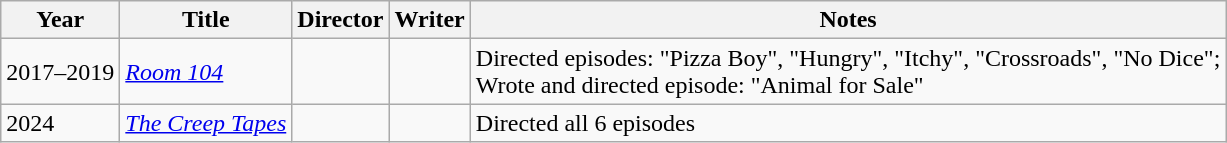<table class="wikitable">
<tr>
<th>Year</th>
<th>Title</th>
<th>Director</th>
<th>Writer</th>
<th>Notes</th>
</tr>
<tr>
<td>2017–2019</td>
<td><em><a href='#'>Room 104</a></em></td>
<td></td>
<td></td>
<td>Directed episodes: "Pizza Boy", "Hungry", "Itchy", "Crossroads", "No Dice";<br>Wrote and directed episode: "Animal for Sale"</td>
</tr>
<tr>
<td>2024</td>
<td><a href='#'><em>The Creep Tapes</em></a></td>
<td></td>
<td></td>
<td>Directed all 6 episodes</td>
</tr>
</table>
